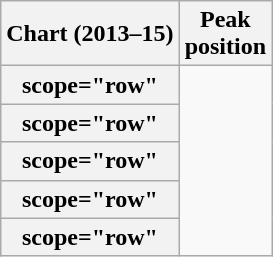<table class="wikitable sortable plainrowheaders">
<tr>
<th scope="col">Chart (2013–15)</th>
<th scope="col">Peak<br>position</th>
</tr>
<tr>
<th>scope="row"</th>
</tr>
<tr>
<th>scope="row"</th>
</tr>
<tr>
<th>scope="row"</th>
</tr>
<tr>
<th>scope="row"</th>
</tr>
<tr>
<th>scope="row"</th>
</tr>
</table>
